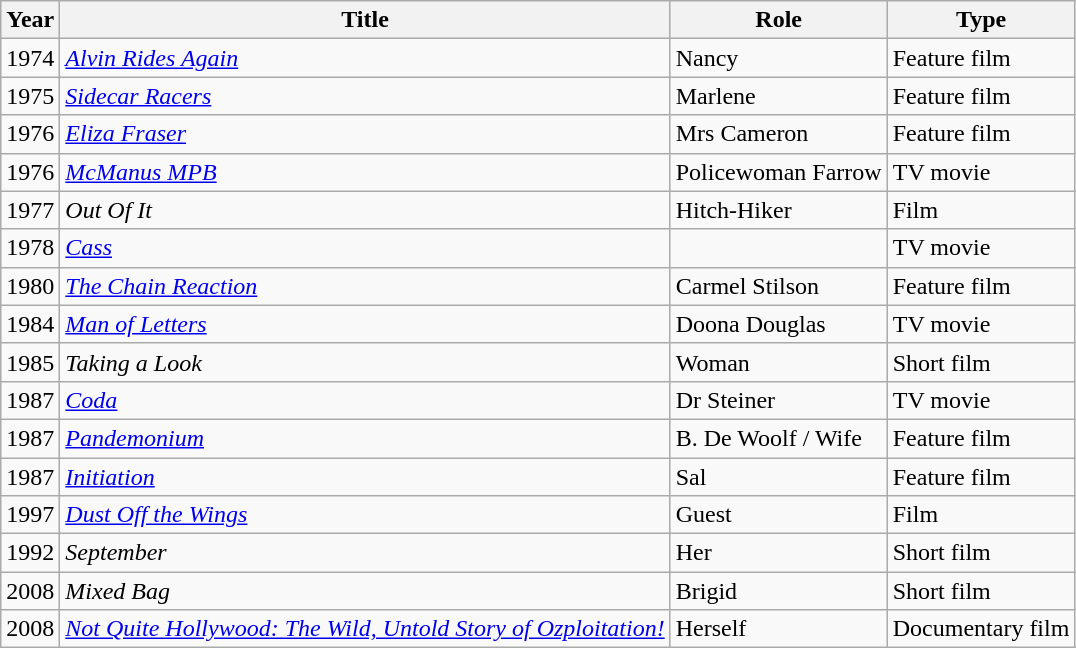<table class=wikitable>
<tr>
<th>Year</th>
<th>Title</th>
<th>Role</th>
<th>Type</th>
</tr>
<tr>
<td>1974</td>
<td><em><a href='#'>Alvin Rides Again</a></em></td>
<td>Nancy</td>
<td>Feature film</td>
</tr>
<tr>
<td>1975</td>
<td><em><a href='#'>Sidecar Racers</a></em></td>
<td>Marlene</td>
<td>Feature film</td>
</tr>
<tr>
<td>1976</td>
<td><em><a href='#'>Eliza Fraser</a></em></td>
<td>Mrs Cameron</td>
<td>Feature film</td>
</tr>
<tr>
<td>1976</td>
<td><em><a href='#'>McManus MPB</a></em></td>
<td>Policewoman Farrow</td>
<td>TV movie</td>
</tr>
<tr>
<td>1977</td>
<td><em>Out Of It</em></td>
<td>Hitch-Hiker</td>
<td>Film</td>
</tr>
<tr>
<td>1978</td>
<td><em><a href='#'>Cass</a></em></td>
<td></td>
<td>TV movie</td>
</tr>
<tr>
<td>1980</td>
<td><em><a href='#'>The Chain Reaction</a></em></td>
<td>Carmel Stilson</td>
<td>Feature film</td>
</tr>
<tr>
<td>1984</td>
<td><em><a href='#'>Man of Letters</a></em></td>
<td>Doona Douglas</td>
<td>TV movie</td>
</tr>
<tr>
<td>1985</td>
<td><em>Taking a Look</em></td>
<td>Woman</td>
<td>Short film</td>
</tr>
<tr>
<td>1987</td>
<td><em><a href='#'>Coda</a></em></td>
<td>Dr Steiner</td>
<td>TV movie</td>
</tr>
<tr>
<td>1987</td>
<td><em><a href='#'>Pandemonium</a></em></td>
<td>B. De Woolf / Wife</td>
<td>Feature film</td>
</tr>
<tr>
<td>1987</td>
<td><em><a href='#'>Initiation</a></em></td>
<td>Sal</td>
<td>Feature film</td>
</tr>
<tr>
<td>1997</td>
<td><em><a href='#'>Dust Off the Wings</a></em></td>
<td>Guest</td>
<td>Film</td>
</tr>
<tr>
<td>1992</td>
<td><em>September</em></td>
<td>Her</td>
<td>Short film</td>
</tr>
<tr>
<td>2008</td>
<td><em>Mixed Bag</em></td>
<td>Brigid</td>
<td>Short film</td>
</tr>
<tr>
<td>2008</td>
<td><em><a href='#'>Not Quite Hollywood: The Wild, Untold Story of Ozploitation!</a></em></td>
<td>Herself</td>
<td>Documentary film</td>
</tr>
</table>
